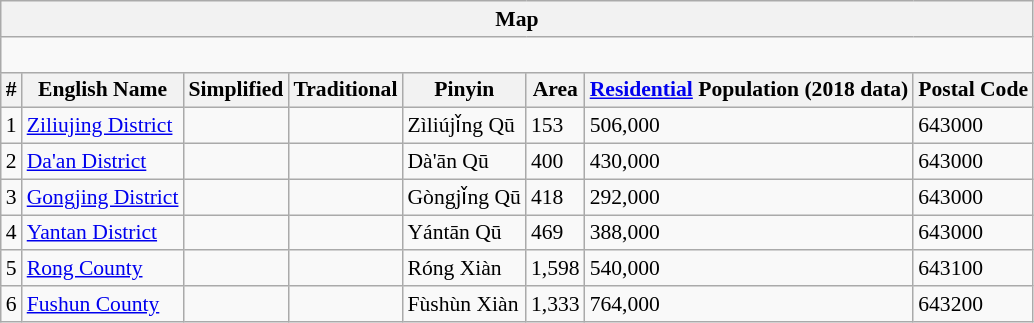<table class="wikitable"  style="font-size:90%;" align=center>
<tr>
<th colspan="8" align="center">Map</th>
</tr>
<tr>
<td colspan="8" align="center"><div><br>







</div></td>
</tr>
<tr>
<th>#</th>
<th>English Name</th>
<th>Simplified</th>
<th>Traditional</th>
<th>Pinyin</th>
<th>Area</th>
<th><a href='#'>Residential</a> Population (2018 data) </th>
<th>Postal Code</th>
</tr>
<tr --------->
<td>1</td>
<td><a href='#'>Ziliujing District</a></td>
<td></td>
<td></td>
<td>Zìliújǐng Qū</td>
<td>153</td>
<td>506,000</td>
<td>643000</td>
</tr>
<tr --------->
<td>2</td>
<td><a href='#'>Da'an District</a></td>
<td></td>
<td></td>
<td>Dà'ān Qū</td>
<td>400</td>
<td>430,000</td>
<td>643000</td>
</tr>
<tr --------->
<td>3</td>
<td><a href='#'>Gongjing District</a></td>
<td></td>
<td></td>
<td>Gòngjǐng Qū</td>
<td>418</td>
<td>292,000</td>
<td>643000</td>
</tr>
<tr --------->
<td>4</td>
<td><a href='#'>Yantan District</a></td>
<td></td>
<td></td>
<td>Yántān Qū</td>
<td>469</td>
<td>388,000</td>
<td>643000</td>
</tr>
<tr --------->
<td>5</td>
<td><a href='#'>Rong County</a></td>
<td></td>
<td></td>
<td>Róng Xiàn</td>
<td>1,598</td>
<td>540,000</td>
<td>643100</td>
</tr>
<tr --------->
<td>6</td>
<td><a href='#'>Fushun County</a></td>
<td></td>
<td></td>
<td>Fùshùn Xiàn</td>
<td>1,333</td>
<td>764,000</td>
<td>643200</td>
</tr>
</table>
